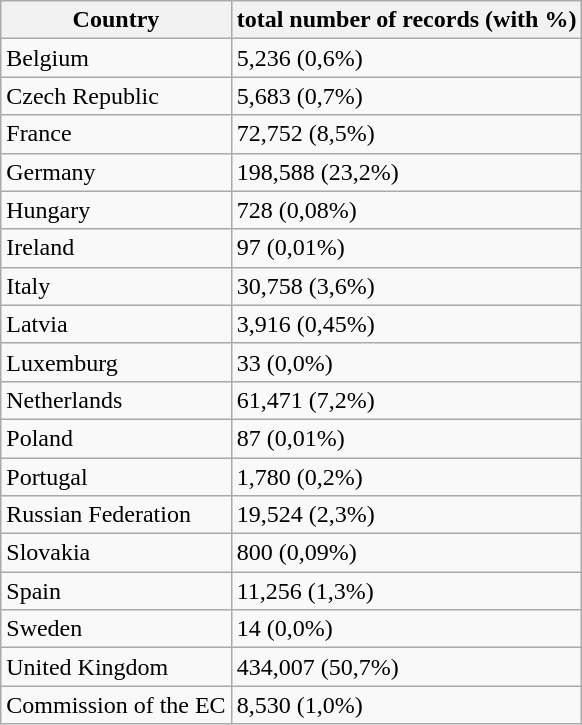<table class="wikitable">
<tr>
<th>Country</th>
<th>total number of records	(with %)</th>
</tr>
<tr>
<td>Belgium</td>
<td>5,236	(0,6%)</td>
</tr>
<tr>
<td>Czech Republic</td>
<td>5,683	(0,7%)</td>
</tr>
<tr>
<td>France</td>
<td>72,752	(8,5%)</td>
</tr>
<tr>
<td>Germany</td>
<td>198,588	(23,2%)</td>
</tr>
<tr>
<td>Hungary</td>
<td>728	(0,08%)</td>
</tr>
<tr>
<td>Ireland</td>
<td>97	(0,01%)</td>
</tr>
<tr>
<td>Italy</td>
<td>30,758	(3,6%)</td>
</tr>
<tr>
<td>Latvia</td>
<td>3,916	(0,45%)</td>
</tr>
<tr>
<td>Luxemburg</td>
<td>33	(0,0%)</td>
</tr>
<tr>
<td>Netherlands</td>
<td>61,471	(7,2%)</td>
</tr>
<tr>
<td>Poland</td>
<td>87	(0,01%)</td>
</tr>
<tr>
<td>Portugal</td>
<td>1,780	(0,2%)</td>
</tr>
<tr>
<td>Russian Federation</td>
<td>19,524	(2,3%)</td>
</tr>
<tr>
<td>Slovakia</td>
<td>800	(0,09%)</td>
</tr>
<tr>
<td>Spain</td>
<td>11,256	(1,3%)</td>
</tr>
<tr>
<td>Sweden</td>
<td>14	(0,0%)</td>
</tr>
<tr>
<td>United Kingdom</td>
<td>434,007	(50,7%)</td>
</tr>
<tr>
<td>Commission of the EC</td>
<td>8,530	(1,0%)</td>
</tr>
</table>
